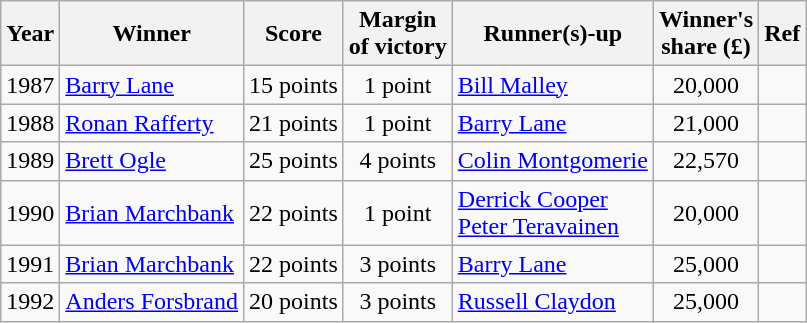<table class="wikitable">
<tr>
<th>Year</th>
<th>Winner</th>
<th>Score</th>
<th>Margin<br>of victory</th>
<th>Runner(s)-up</th>
<th>Winner's<br>share (£)</th>
<th>Ref</th>
</tr>
<tr>
<td>1987</td>
<td> <a href='#'>Barry Lane</a></td>
<td align=center>15 points</td>
<td align=center>1 point</td>
<td> <a href='#'>Bill Malley</a></td>
<td align=center>20,000</td>
<td></td>
</tr>
<tr>
<td>1988</td>
<td> <a href='#'>Ronan Rafferty</a></td>
<td align=center>21 points</td>
<td align=center>1 point</td>
<td> <a href='#'>Barry Lane</a></td>
<td align=center>21,000</td>
<td></td>
</tr>
<tr>
<td>1989</td>
<td> <a href='#'>Brett Ogle</a></td>
<td align=center>25 points</td>
<td align=center>4 points</td>
<td> <a href='#'>Colin Montgomerie</a></td>
<td align=center>22,570</td>
<td></td>
</tr>
<tr>
<td>1990</td>
<td> <a href='#'>Brian Marchbank</a></td>
<td align=center>22 points</td>
<td align=center>1 point</td>
<td> <a href='#'>Derrick Cooper</a><br> <a href='#'>Peter Teravainen</a></td>
<td align=center>20,000</td>
<td></td>
</tr>
<tr>
<td>1991</td>
<td> <a href='#'>Brian Marchbank</a></td>
<td align=center>22 points</td>
<td align=center>3 points</td>
<td> <a href='#'>Barry Lane</a></td>
<td align=center>25,000</td>
<td></td>
</tr>
<tr>
<td>1992</td>
<td> <a href='#'>Anders Forsbrand</a></td>
<td align=center>20 points</td>
<td align=center>3 points</td>
<td> <a href='#'>Russell Claydon</a></td>
<td align=center>25,000</td>
<td></td>
</tr>
</table>
